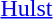<table>
<tr>
<td><a href='#'>Hulst</a></td>
</tr>
</table>
